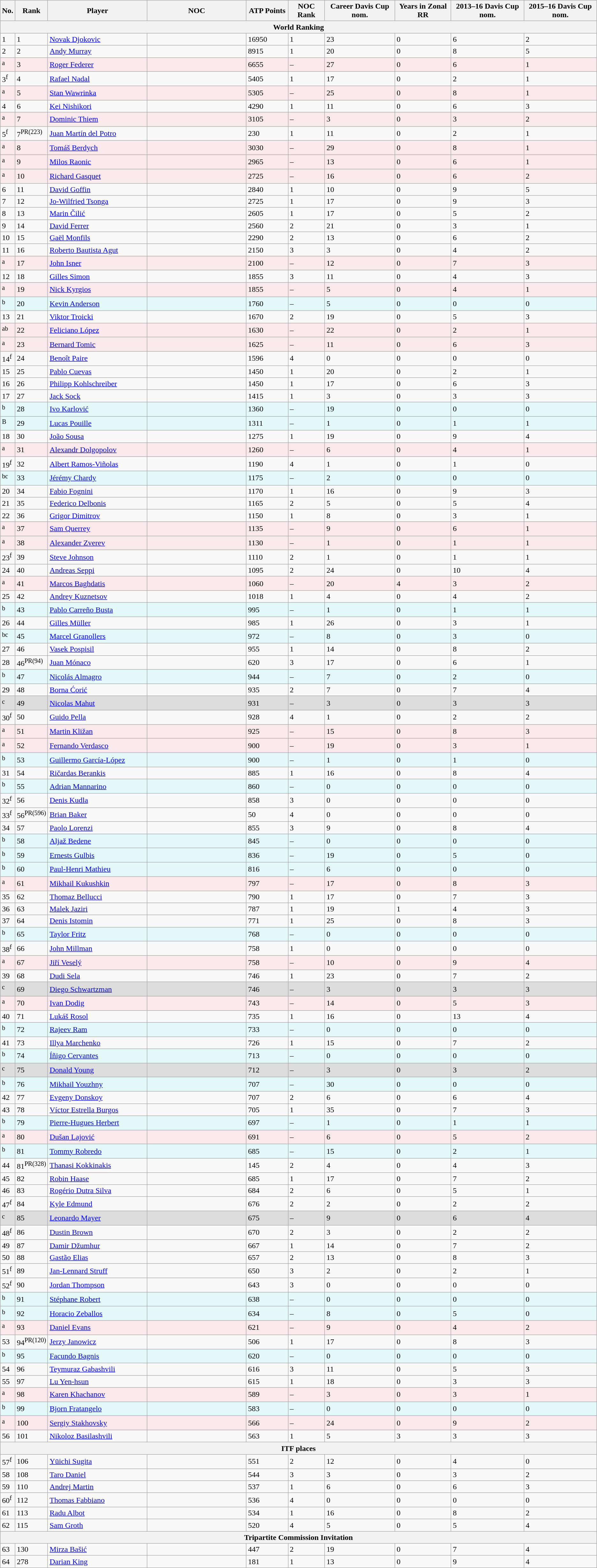<table class="sortable wikitable">
<tr>
<th>No.</th>
<th>Rank</th>
<th width=200>Player</th>
<th width=200>NOC</th>
<th width=80>ATP Points</th>
<th>NOC Rank</th>
<th>Career Davis Cup nom.</th>
<th>Years in Zonal RR</th>
<th>2013–16 Davis Cup nom.</th>
<th>2015–16 Davis Cup nom.</th>
</tr>
<tr>
<th colspan="10">World Ranking</th>
</tr>
<tr>
<td>1</td>
<td>1</td>
<td align=left><a href='#'>Novak Djokovic</a></td>
<td></td>
<td>16950</td>
<td>1</td>
<td>23</td>
<td>0</td>
<td>6</td>
<td>2</td>
</tr>
<tr>
<td>2</td>
<td>2</td>
<td align=left><a href='#'>Andy Murray</a></td>
<td></td>
<td>8915</td>
<td>1</td>
<td>20</td>
<td>0</td>
<td>8</td>
<td>5</td>
</tr>
<tr bgcolor=#F9E9ED>
<td><sup>a</sup></td>
<td>3</td>
<td align=left><a href='#'>Roger Federer</a></td>
<td></td>
<td>6655</td>
<td>–</td>
<td>27</td>
<td>0</td>
<td>6</td>
<td>1</td>
</tr>
<tr>
<td>3<sup>f</sup></td>
<td>4</td>
<td align=left><a href='#'>Rafael Nadal</a></td>
<td></td>
<td>5405</td>
<td>1</td>
<td>17</td>
<td>0</td>
<td>2</td>
<td>1</td>
</tr>
<tr bgcolor=#F9E9ED>
<td><sup>a</sup></td>
<td>5</td>
<td align=left><a href='#'>Stan Wawrinka</a></td>
<td></td>
<td>5305</td>
<td>–</td>
<td>25</td>
<td>0</td>
<td>8</td>
<td>1</td>
</tr>
<tr>
<td>4</td>
<td>6</td>
<td align=left><a href='#'>Kei Nishikori</a></td>
<td></td>
<td>4290</td>
<td>1</td>
<td>11</td>
<td>0</td>
<td>6</td>
<td>3</td>
</tr>
<tr bgcolor=#F9E9ED>
<td><sup>a</sup></td>
<td>7</td>
<td align=left><a href='#'>Dominic Thiem</a></td>
<td></td>
<td>3105</td>
<td>–</td>
<td>3</td>
<td>0</td>
<td>3</td>
<td>2</td>
</tr>
<tr>
<td>5<sup>f</sup></td>
<td>7<sup>PR(223)</sup></td>
<td><a href='#'>Juan Martín del Potro</a></td>
<td></td>
<td>230</td>
<td>1</td>
<td>11</td>
<td>0</td>
<td>2</td>
<td>1</td>
</tr>
<tr bgcolor=#F9E9ED>
<td><sup>a</sup></td>
<td>8</td>
<td align=left><a href='#'>Tomáš Berdych</a></td>
<td></td>
<td>3030</td>
<td>–</td>
<td>29</td>
<td>0</td>
<td>8</td>
<td>1</td>
</tr>
<tr bgcolor=#F9E9ED>
<td><sup>a</sup></td>
<td>9</td>
<td align=left><a href='#'>Milos Raonic</a></td>
<td></td>
<td>2965</td>
<td>–</td>
<td>13</td>
<td>0</td>
<td>6</td>
<td>1</td>
</tr>
<tr bgcolor=#F9E9ED>
<td><sup>a</sup></td>
<td>10</td>
<td align=left><a href='#'>Richard Gasquet</a></td>
<td></td>
<td>2725</td>
<td>–</td>
<td>16</td>
<td>0</td>
<td>6</td>
<td>2</td>
</tr>
<tr>
<td>6</td>
<td>11</td>
<td align="left"><a href='#'>David Goffin</a></td>
<td></td>
<td>2840</td>
<td>1</td>
<td>10</td>
<td>0</td>
<td>9</td>
<td>5</td>
</tr>
<tr>
<td>7</td>
<td>12</td>
<td align=left><a href='#'>Jo-Wilfried Tsonga</a></td>
<td></td>
<td>2725</td>
<td>1</td>
<td>17</td>
<td>0</td>
<td>9</td>
<td>3</td>
</tr>
<tr>
<td>8</td>
<td>13</td>
<td align=left><a href='#'>Marin Čilić</a></td>
<td></td>
<td>2605</td>
<td>1</td>
<td>17</td>
<td>0</td>
<td>5</td>
<td>2</td>
</tr>
<tr>
<td>9</td>
<td>14</td>
<td align=left><a href='#'>David Ferrer</a></td>
<td></td>
<td>2560</td>
<td>2</td>
<td>21</td>
<td>0</td>
<td>3</td>
<td>1</td>
</tr>
<tr>
<td>10</td>
<td>15</td>
<td align=left><a href='#'>Gaël Monfils</a></td>
<td></td>
<td>2290</td>
<td>2</td>
<td>13</td>
<td>0</td>
<td>6</td>
<td>2</td>
</tr>
<tr>
<td>11</td>
<td>16</td>
<td align="left"><a href='#'>Roberto Bautista Agut</a></td>
<td></td>
<td>2150</td>
<td>3</td>
<td>3</td>
<td>0</td>
<td>4</td>
<td>2</td>
</tr>
<tr bgcolor=#F9E9ED>
<td><sup>a</sup></td>
<td>17</td>
<td align="left"><a href='#'>John Isner</a></td>
<td></td>
<td>2100</td>
<td>–</td>
<td>12</td>
<td>0</td>
<td>7</td>
<td>3</td>
</tr>
<tr>
<td>12</td>
<td>18</td>
<td align=left><a href='#'>Gilles Simon</a></td>
<td></td>
<td>1855</td>
<td>3</td>
<td>11</td>
<td>0</td>
<td>4</td>
<td>3</td>
</tr>
<tr bgcolor=#F9E9ED>
<td><sup>a</sup></td>
<td>19</td>
<td align="left"><a href='#'>Nick Kyrgios</a></td>
<td></td>
<td>1855</td>
<td>–</td>
<td>5</td>
<td>0</td>
<td>4</td>
<td>1</td>
</tr>
<tr bgcolor="#E3F9F9">
<td><sup>b</sup></td>
<td>20</td>
<td align="left"><a href='#'>Kevin Anderson</a></td>
<td></td>
<td>1760</td>
<td>–</td>
<td>5</td>
<td>0</td>
<td>0</td>
<td>0</td>
</tr>
<tr>
<td>13</td>
<td>21</td>
<td align="left"><a href='#'>Viktor Troicki</a></td>
<td></td>
<td>1670</td>
<td>2</td>
<td>19</td>
<td>0</td>
<td>5</td>
<td>3</td>
</tr>
<tr bgcolor=#F9E9ED>
<td><sup>a</sup><sup>b</sup></td>
<td>22</td>
<td align="left"><a href='#'>Feliciano López</a></td>
<td></td>
<td>1630</td>
<td>–</td>
<td>22</td>
<td>0</td>
<td>2</td>
<td>1</td>
</tr>
<tr bgcolor=#F9E9ED>
<td><sup>a</sup></td>
<td>23</td>
<td><a href='#'>Bernard Tomic</a></td>
<td></td>
<td>1625</td>
<td>–</td>
<td>11</td>
<td>0</td>
<td>6</td>
<td>3</td>
</tr>
<tr>
<td>14<sup>f</sup></td>
<td>24</td>
<td align="left"><a href='#'>Benoît Paire</a></td>
<td></td>
<td>1596</td>
<td>4</td>
<td>0</td>
<td>0</td>
<td>0</td>
<td>0</td>
</tr>
<tr>
<td>15</td>
<td>25</td>
<td><a href='#'>Pablo Cuevas</a></td>
<td></td>
<td>1450</td>
<td>1</td>
<td>20</td>
<td>0</td>
<td>2</td>
<td>1</td>
</tr>
<tr>
<td>16</td>
<td>26</td>
<td align="left"><a href='#'>Philipp Kohlschreiber</a></td>
<td></td>
<td>1450</td>
<td>1</td>
<td>17</td>
<td>0</td>
<td>6</td>
<td>3</td>
</tr>
<tr>
<td>17</td>
<td>27</td>
<td><a href='#'>Jack Sock</a></td>
<td></td>
<td>1415</td>
<td>1</td>
<td>3</td>
<td>0</td>
<td>3</td>
<td>3</td>
</tr>
<tr bgcolor="#E3F9F9">
<td><sup>b</sup></td>
<td>28</td>
<td><a href='#'>Ivo Karlović</a></td>
<td></td>
<td>1360</td>
<td>–</td>
<td>19</td>
<td>0</td>
<td>0</td>
<td>0</td>
</tr>
<tr bgcolor="#E3F9F9">
<td><sup>B</sup></td>
<td>29</td>
<td><a href='#'>Lucas Pouille</a></td>
<td></td>
<td>1311</td>
<td>–</td>
<td>1</td>
<td>0</td>
<td>1</td>
<td>1</td>
</tr>
<tr>
<td>18</td>
<td>30</td>
<td><a href='#'>João Sousa</a></td>
<td></td>
<td>1275</td>
<td>1</td>
<td>19</td>
<td>0</td>
<td>9</td>
<td>4</td>
</tr>
<tr bgcolor=#F9E9ED>
<td><sup>a</sup></td>
<td>31</td>
<td align="left"><a href='#'>Alexandr Dolgopolov</a></td>
<td></td>
<td>1260</td>
<td>–</td>
<td>6</td>
<td>0</td>
<td>4</td>
<td>1</td>
</tr>
<tr>
<td>19<sup>f</sup></td>
<td>32</td>
<td align="left"><a href='#'>Albert Ramos-Viñolas</a></td>
<td></td>
<td>1190</td>
<td>4</td>
<td>1</td>
<td>0</td>
<td>1</td>
<td>0</td>
</tr>
<tr bgcolor="#E3F9F9">
<td><sup>bc</sup></td>
<td>33</td>
<td align="left"><a href='#'>Jérémy Chardy</a></td>
<td></td>
<td>1175</td>
<td>–</td>
<td>2</td>
<td>0</td>
<td>0</td>
<td>0</td>
</tr>
<tr>
<td>20</td>
<td>34</td>
<td align=left><a href='#'>Fabio Fognini</a></td>
<td></td>
<td>1170</td>
<td>1</td>
<td>16</td>
<td>0</td>
<td>9</td>
<td>3</td>
</tr>
<tr>
<td>21</td>
<td>35</td>
<td align="left"><a href='#'>Federico Delbonis</a></td>
<td></td>
<td>1165</td>
<td>2</td>
<td>5</td>
<td>0</td>
<td>5</td>
<td>4</td>
</tr>
<tr>
<td>22</td>
<td>36</td>
<td align="left"><a href='#'>Grigor Dimitrov</a></td>
<td></td>
<td>1150</td>
<td>1</td>
<td>8</td>
<td>0</td>
<td>3</td>
<td>1</td>
</tr>
<tr bgcolor=#F9E9ED>
<td><sup>a</sup></td>
<td>37</td>
<td><a href='#'>Sam Querrey</a></td>
<td></td>
<td>1135</td>
<td>–</td>
<td>9</td>
<td>0</td>
<td>6</td>
<td>1</td>
</tr>
<tr bgcolor=#F9E9ED>
<td><sup>a</sup></td>
<td>38</td>
<td align="left"><a href='#'>Alexander Zverev</a></td>
<td></td>
<td>1130</td>
<td>–</td>
<td>1</td>
<td>0</td>
<td>1</td>
<td>1</td>
</tr>
<tr>
<td>23<sup>f</sup></td>
<td>39</td>
<td align="left"><a href='#'>Steve Johnson</a></td>
<td></td>
<td>1110</td>
<td>2</td>
<td>1</td>
<td>0</td>
<td>1</td>
<td>1</td>
</tr>
<tr>
<td>24</td>
<td>40</td>
<td align="left"><a href='#'>Andreas Seppi</a></td>
<td></td>
<td>1095</td>
<td>2</td>
<td>24</td>
<td>0</td>
<td>10</td>
<td>4</td>
</tr>
<tr bgcolor=#F9E9ED>
<td><sup>a</sup></td>
<td>41</td>
<td align="left"><a href='#'>Marcos Baghdatis</a></td>
<td></td>
<td>1060</td>
<td>–</td>
<td>20</td>
<td>4</td>
<td>3</td>
<td>2</td>
</tr>
<tr>
<td>25</td>
<td>42</td>
<td><a href='#'>Andrey Kuznetsov</a></td>
<td></td>
<td>1018</td>
<td>1</td>
<td>4</td>
<td>0</td>
<td>4</td>
<td>2</td>
</tr>
<tr bgcolor="#E3F9F9">
<td><sup>b</sup></td>
<td>43</td>
<td align="left"><a href='#'>Pablo Carreño Busta</a></td>
<td></td>
<td>995</td>
<td>–</td>
<td>1</td>
<td>0</td>
<td>1</td>
<td>1</td>
</tr>
<tr>
<td>26</td>
<td>44</td>
<td align="left"><a href='#'>Gilles Müller</a></td>
<td></td>
<td>985</td>
<td>1</td>
<td>26</td>
<td>0</td>
<td>3</td>
<td>1</td>
</tr>
<tr bgcolor="#E3F9F9">
<td><sup>bc</sup></td>
<td>45</td>
<td><a href='#'>Marcel Granollers</a></td>
<td></td>
<td>972</td>
<td>–</td>
<td>8</td>
<td>0</td>
<td>3</td>
<td>0</td>
</tr>
<tr>
<td>27</td>
<td>46</td>
<td><a href='#'>Vasek Pospisil</a></td>
<td></td>
<td>955</td>
<td>1</td>
<td>14</td>
<td>0</td>
<td>8</td>
<td>2</td>
</tr>
<tr>
<td>28</td>
<td>46<sup>PR(94)</sup></td>
<td align=left><a href='#'>Juan Mónaco</a></td>
<td></td>
<td>620</td>
<td>3</td>
<td>17</td>
<td>0</td>
<td>6</td>
<td>1</td>
</tr>
<tr bgcolor="#E3F9F9">
<td><sup>b</sup></td>
<td>47</td>
<td align="left"><a href='#'>Nicolás Almagro</a></td>
<td></td>
<td>944</td>
<td>–</td>
<td>7</td>
<td>0</td>
<td>2</td>
<td>0</td>
</tr>
<tr>
<td>29</td>
<td>48</td>
<td align="left"><a href='#'>Borna Ćorić</a></td>
<td></td>
<td>935</td>
<td>2</td>
<td>7</td>
<td>0</td>
<td>7</td>
<td>4</td>
</tr>
<tr bgcolor="#DDDDDD">
<td><sup>c</sup></td>
<td>49</td>
<td align="left"><a href='#'>Nicolas Mahut</a></td>
<td></td>
<td>931</td>
<td>–</td>
<td>3</td>
<td>0</td>
<td>3</td>
<td>3</td>
</tr>
<tr>
<td>30<sup>f</sup></td>
<td>50</td>
<td><a href='#'>Guido Pella</a></td>
<td></td>
<td>928</td>
<td>4</td>
<td>1</td>
<td>0</td>
<td>2</td>
<td>2</td>
</tr>
<tr bgcolor=#F9E9ED>
<td><sup>a</sup></td>
<td>51</td>
<td align="left"><a href='#'>Martin Kližan</a></td>
<td></td>
<td>925</td>
<td>–</td>
<td>15</td>
<td>0</td>
<td>8</td>
<td>3</td>
</tr>
<tr bgcolor=#F9E9ED>
<td><sup>a</sup></td>
<td>52</td>
<td align="left"><a href='#'>Fernando Verdasco</a></td>
<td></td>
<td>900</td>
<td>–</td>
<td>19</td>
<td>0</td>
<td>3</td>
<td>1</td>
</tr>
<tr bgcolor="#E3F9F9">
<td><sup>b</sup></td>
<td>53</td>
<td align="left"><a href='#'>Guillermo García-López</a></td>
<td></td>
<td>900</td>
<td>–</td>
<td>1</td>
<td>0</td>
<td>1</td>
<td>0</td>
</tr>
<tr>
<td>31</td>
<td>54</td>
<td align="left"><a href='#'>Ričardas Berankis</a></td>
<td></td>
<td>885</td>
<td>1</td>
<td>16</td>
<td>0</td>
<td>8</td>
<td>4</td>
</tr>
<tr bgcolor="#E3F9F9">
<td><sup>b</sup></td>
<td>55</td>
<td align="left"><a href='#'>Adrian Mannarino</a></td>
<td></td>
<td>860</td>
<td>–</td>
<td>0</td>
<td>0</td>
<td>0</td>
<td>0</td>
</tr>
<tr>
<td>32<sup>f</sup></td>
<td>56</td>
<td><a href='#'>Denis Kudla</a></td>
<td></td>
<td>858</td>
<td>3</td>
<td>0</td>
<td>0</td>
<td>0</td>
<td>0</td>
</tr>
<tr>
<td>33<sup>f</sup></td>
<td>56<sup>PR(596)</sup></td>
<td><a href='#'>Brian Baker</a></td>
<td></td>
<td>50</td>
<td>4</td>
<td>0</td>
<td>0</td>
<td>0</td>
<td>0</td>
</tr>
<tr>
<td>34</td>
<td>57</td>
<td><a href='#'>Paolo Lorenzi</a></td>
<td></td>
<td>855</td>
<td>3</td>
<td>9</td>
<td>0</td>
<td>8</td>
<td>4</td>
</tr>
<tr bgcolor=#E3F9F9>
<td><sup>b</sup></td>
<td>58</td>
<td align="left"><a href='#'>Aljaž Bedene</a></td>
<td></td>
<td>845</td>
<td>–</td>
<td>0</td>
<td>0</td>
<td>0</td>
<td>0</td>
</tr>
<tr bgcolor=#E3F9F9>
<td><sup>b</sup></td>
<td>59</td>
<td><a href='#'>Ernests Gulbis</a></td>
<td></td>
<td>836</td>
<td>–</td>
<td>19</td>
<td>0</td>
<td>5</td>
<td>0</td>
</tr>
<tr bgcolor=#E3F9F9>
<td><sup>b</sup></td>
<td>60</td>
<td align=left><a href='#'>Paul-Henri Mathieu</a></td>
<td></td>
<td>816</td>
<td>–</td>
<td>6</td>
<td>0</td>
<td>0</td>
<td>0</td>
</tr>
<tr bgcolor=#F9E9ED>
<td><sup>a</sup></td>
<td>61</td>
<td align="left"><a href='#'>Mikhail Kukushkin</a></td>
<td></td>
<td>797</td>
<td>–</td>
<td>17</td>
<td>0</td>
<td>8</td>
<td>3</td>
</tr>
<tr>
<td>35</td>
<td>62</td>
<td align="left"><a href='#'>Thomaz Bellucci</a></td>
<td></td>
<td>790</td>
<td>1</td>
<td>17</td>
<td>0</td>
<td>7</td>
<td>3</td>
</tr>
<tr>
<td>36</td>
<td>63</td>
<td align=left><a href='#'>Malek Jaziri</a></td>
<td></td>
<td>787</td>
<td>1</td>
<td>19</td>
<td>1</td>
<td>4</td>
<td>3</td>
</tr>
<tr>
<td>37</td>
<td>64</td>
<td><a href='#'>Denis Istomin</a></td>
<td></td>
<td>771</td>
<td>1</td>
<td>25</td>
<td>0</td>
<td>8</td>
<td>3</td>
</tr>
<tr bgcolor="#E3F9F9">
<td><sup>b</sup></td>
<td>65</td>
<td align="left"><a href='#'>Taylor Fritz</a></td>
<td></td>
<td>768</td>
<td>–</td>
<td>0</td>
<td>0</td>
<td>0</td>
<td>0</td>
</tr>
<tr>
<td>38<sup>f</sup></td>
<td>66</td>
<td><a href='#'>John Millman</a></td>
<td></td>
<td>758</td>
<td>1</td>
<td>0</td>
<td>0</td>
<td>0</td>
<td>0</td>
</tr>
<tr bgcolor=#F9E9ED>
<td><sup>a</sup></td>
<td>67</td>
<td align="left"><a href='#'>Jiří Veselý</a></td>
<td></td>
<td>758</td>
<td>–</td>
<td>10</td>
<td>0</td>
<td>9</td>
<td>4</td>
</tr>
<tr>
<td>39</td>
<td>68</td>
<td align="left"><a href='#'>Dudi Sela</a></td>
<td></td>
<td>746</td>
<td>1</td>
<td>23</td>
<td>0</td>
<td>7</td>
<td>2</td>
</tr>
<tr bgcolor="#DDDDDD">
<td><sup>c</sup></td>
<td>69</td>
<td align="left"><a href='#'>Diego Schwartzman</a></td>
<td></td>
<td>746</td>
<td>–</td>
<td>3</td>
<td>0</td>
<td>3</td>
<td>3</td>
</tr>
<tr bgcolor=#F9E9ED>
<td><sup>a</sup></td>
<td>70</td>
<td><a href='#'>Ivan Dodig</a></td>
<td></td>
<td>743</td>
<td>–</td>
<td>14</td>
<td>0</td>
<td>5</td>
<td>3</td>
</tr>
<tr>
<td>40</td>
<td>71</td>
<td><a href='#'>Lukáš Rosol</a></td>
<td></td>
<td>735</td>
<td>1</td>
<td>16</td>
<td>0</td>
<td>13</td>
<td>4</td>
</tr>
<tr bgcolor="#E3F9F9">
<td><sup>b</sup></td>
<td>72</td>
<td align="left"><a href='#'>Rajeev Ram</a></td>
<td></td>
<td>733</td>
<td>–</td>
<td>0</td>
<td>0</td>
<td>0</td>
<td>0</td>
</tr>
<tr>
<td>41</td>
<td>73</td>
<td><a href='#'>Illya Marchenko</a></td>
<td></td>
<td>726</td>
<td>1</td>
<td>15</td>
<td>0</td>
<td>7</td>
<td>2</td>
</tr>
<tr bgcolor=#E3F9F9>
<td><sup>b</sup></td>
<td>74</td>
<td><a href='#'>Íñigo Cervantes</a></td>
<td></td>
<td>713</td>
<td>–</td>
<td>0</td>
<td>0</td>
<td>0</td>
<td>0</td>
</tr>
<tr bgcolor="#DDDDDD">
<td><sup>c</sup></td>
<td>75</td>
<td align="left"><a href='#'>Donald Young</a></td>
<td></td>
<td>712</td>
<td>–</td>
<td>3</td>
<td>0</td>
<td>3</td>
<td>2</td>
</tr>
<tr bgcolor=#E3F9F9>
<td><sup>b</sup></td>
<td>76</td>
<td align=left><a href='#'>Mikhail Youzhny</a></td>
<td></td>
<td>707</td>
<td>–</td>
<td>30</td>
<td>0</td>
<td>0</td>
<td>0</td>
</tr>
<tr>
<td>42</td>
<td>77</td>
<td><a href='#'>Evgeny Donskoy</a></td>
<td></td>
<td>707</td>
<td>2</td>
<td>6</td>
<td>0</td>
<td>6</td>
<td>4</td>
</tr>
<tr>
<td>43</td>
<td>78</td>
<td><a href='#'>Víctor Estrella Burgos</a></td>
<td></td>
<td>705</td>
<td>1</td>
<td>35</td>
<td>0</td>
<td>7</td>
<td>3</td>
</tr>
<tr bgcolor=#E3F9F9>
<td><sup>b</sup></td>
<td>79</td>
<td align=left><a href='#'>Pierre-Hugues Herbert</a></td>
<td></td>
<td>697</td>
<td>–</td>
<td>1</td>
<td>0</td>
<td>1</td>
<td>1</td>
</tr>
<tr bgcolor=#F9E9ED>
<td><sup>a</sup></td>
<td>80</td>
<td><a href='#'>Dušan Lajović</a></td>
<td></td>
<td>691</td>
<td>–</td>
<td>6</td>
<td>0</td>
<td>5</td>
<td>2</td>
</tr>
<tr bgcolor="#E3F9F9">
<td><sup>b</sup></td>
<td>81</td>
<td align="left"><a href='#'>Tommy Robredo</a></td>
<td></td>
<td>685</td>
<td>–</td>
<td>15</td>
<td>0</td>
<td>2</td>
<td>1</td>
</tr>
<tr>
<td>44</td>
<td>81<sup>PR(328)</sup></td>
<td><a href='#'>Thanasi Kokkinakis</a></td>
<td></td>
<td>145</td>
<td>2</td>
<td>4</td>
<td>0</td>
<td>4</td>
<td>3</td>
</tr>
<tr>
<td>45</td>
<td>82</td>
<td align="left"><a href='#'>Robin Haase</a></td>
<td></td>
<td>685</td>
<td>1</td>
<td>17</td>
<td>0</td>
<td>7</td>
<td>2</td>
</tr>
<tr>
<td>46</td>
<td>83</td>
<td align="left"><a href='#'>Rogério Dutra Silva</a></td>
<td></td>
<td>684</td>
<td>2</td>
<td>6</td>
<td>0</td>
<td>5</td>
<td>1</td>
</tr>
<tr>
<td>47<sup>f</sup></td>
<td>84</td>
<td align="left"><a href='#'>Kyle Edmund</a></td>
<td></td>
<td>676</td>
<td>2</td>
<td>2</td>
<td>0</td>
<td>2</td>
<td>2</td>
</tr>
<tr bgcolor="#DDDDDD">
<td><sup>c</sup></td>
<td>85</td>
<td align="left"><a href='#'>Leonardo Mayer</a></td>
<td></td>
<td>675</td>
<td>–</td>
<td>9</td>
<td>0</td>
<td>6</td>
<td>4</td>
</tr>
<tr>
<td>48<sup>f</sup></td>
<td>86</td>
<td align="left"><a href='#'>Dustin Brown</a></td>
<td></td>
<td>670</td>
<td>2</td>
<td>3</td>
<td>0</td>
<td>2</td>
<td>2</td>
</tr>
<tr>
<td>49</td>
<td>87</td>
<td align=left><a href='#'>Damir Džumhur</a></td>
<td></td>
<td>667</td>
<td>1</td>
<td>14</td>
<td>0</td>
<td>7</td>
<td>2</td>
</tr>
<tr>
<td>50</td>
<td>88</td>
<td><a href='#'>Gastão Elias</a></td>
<td></td>
<td>657</td>
<td>2</td>
<td>13</td>
<td>0</td>
<td>8</td>
<td>3</td>
</tr>
<tr>
<td>51<sup>f</sup></td>
<td>89</td>
<td align="left"><a href='#'>Jan-Lennard Struff</a></td>
<td></td>
<td>650</td>
<td>3</td>
<td>2</td>
<td>0</td>
<td>2</td>
<td>1</td>
</tr>
<tr>
<td>52<sup>f</sup></td>
<td>90</td>
<td><a href='#'>Jordan Thompson</a></td>
<td></td>
<td>643</td>
<td>3</td>
<td>0</td>
<td>0</td>
<td>0</td>
<td>0</td>
</tr>
<tr bgcolor=#E3F9F9>
<td><sup>b</sup></td>
<td>91</td>
<td align=left><a href='#'>Stéphane Robert</a></td>
<td></td>
<td>638</td>
<td>–</td>
<td>0</td>
<td>0</td>
<td>0</td>
<td>0</td>
</tr>
<tr bgcolor=#E3F9F9>
<td><sup>b</sup></td>
<td>92</td>
<td align=left><a href='#'>Horacio Zeballos</a></td>
<td></td>
<td>634</td>
<td>–</td>
<td>8</td>
<td>0</td>
<td>5</td>
<td>0</td>
</tr>
<tr bgcolor=#F9E9ED>
<td><sup>a</sup></td>
<td>93</td>
<td align=left><a href='#'>Daniel Evans</a></td>
<td></td>
<td>621</td>
<td>–</td>
<td>9</td>
<td>0</td>
<td>4</td>
<td>2<br></td>
</tr>
<tr>
<td>53</td>
<td>94<sup>PR(120)</sup></td>
<td align=left><a href='#'>Jerzy Janowicz</a></td>
<td></td>
<td>506</td>
<td>1</td>
<td>17</td>
<td>0</td>
<td>8</td>
<td>3</td>
</tr>
<tr bgcolor=#E3F9F9>
<td><sup>b</sup></td>
<td>95</td>
<td align="left"><a href='#'>Facundo Bagnis</a></td>
<td></td>
<td>620</td>
<td>–</td>
<td>0</td>
<td>0</td>
<td>0</td>
<td>0</td>
</tr>
<tr>
<td>54</td>
<td>96</td>
<td align="left"><a href='#'>Teymuraz Gabashvili</a></td>
<td></td>
<td>616</td>
<td>3</td>
<td>11</td>
<td>0</td>
<td>5</td>
<td>3</td>
</tr>
<tr>
<td>55</td>
<td>97</td>
<td align="left"><a href='#'>Lu Yen-hsun</a></td>
<td></td>
<td>615</td>
<td>1</td>
<td>18</td>
<td>0</td>
<td>3</td>
<td>3</td>
</tr>
<tr bgcolor=#F9E9ED>
<td><sup>a</sup></td>
<td>98</td>
<td align="left"><a href='#'>Karen Khachanov</a></td>
<td></td>
<td>589</td>
<td>–</td>
<td>3</td>
<td>0</td>
<td>3</td>
<td>1</td>
</tr>
<tr bgcolor=#E3F9F9>
<td><sup>b</sup></td>
<td>99</td>
<td align="left"><a href='#'>Bjorn Fratangelo</a></td>
<td></td>
<td>583</td>
<td>–</td>
<td>0</td>
<td>0</td>
<td>0</td>
<td>0</td>
</tr>
<tr bgcolor=#F9E9ED>
<td><sup>a</sup></td>
<td>100</td>
<td align=left><a href='#'>Sergiy Stakhovsky</a></td>
<td></td>
<td>566</td>
<td>–</td>
<td>24</td>
<td>0</td>
<td>9</td>
<td>2</td>
</tr>
<tr>
<td>56</td>
<td>101</td>
<td><a href='#'>Nikoloz Basilashvili</a></td>
<td></td>
<td>563</td>
<td>1</td>
<td>5</td>
<td>3</td>
<td>3</td>
<td>3</td>
</tr>
<tr>
<th colspan="10">ITF places</th>
</tr>
<tr>
<td>57<sup>f</sup></td>
<td>106</td>
<td><a href='#'>Yūichi Sugita</a></td>
<td></td>
<td>551</td>
<td>2</td>
<td>12</td>
<td>0</td>
<td>4</td>
<td>0</td>
</tr>
<tr>
<td>58</td>
<td>108</td>
<td><a href='#'>Taro Daniel</a></td>
<td></td>
<td>544</td>
<td>3</td>
<td>3</td>
<td>0</td>
<td>3</td>
<td>2</td>
</tr>
<tr>
<td>59</td>
<td>110</td>
<td><a href='#'>Andrej Martin</a></td>
<td></td>
<td>537</td>
<td>1</td>
<td>6</td>
<td>0</td>
<td>6</td>
<td>3</td>
</tr>
<tr>
<td>60<sup>f</sup></td>
<td>112</td>
<td><a href='#'>Thomas Fabbiano</a></td>
<td></td>
<td>536</td>
<td>4</td>
<td>0</td>
<td>0</td>
<td>0</td>
<td>0</td>
</tr>
<tr>
<td>61</td>
<td>113</td>
<td><a href='#'>Radu Albot</a></td>
<td></td>
<td>534</td>
<td>1</td>
<td>16</td>
<td>0</td>
<td>8</td>
<td>2</td>
</tr>
<tr>
<td>62</td>
<td>115</td>
<td><a href='#'>Sam Groth</a></td>
<td></td>
<td>520</td>
<td>4</td>
<td>5</td>
<td>0</td>
<td>5</td>
<td>4</td>
</tr>
<tr>
<th colspan="10">Tripartite Commission Invitation</th>
</tr>
<tr>
<td>63</td>
<td>130</td>
<td align=left><a href='#'>Mirza Bašić</a></td>
<td></td>
<td>447</td>
<td>2</td>
<td>19</td>
<td>0</td>
<td>7</td>
<td>4</td>
</tr>
<tr>
<td>64</td>
<td>278</td>
<td align=left><a href='#'>Darian King</a></td>
<td></td>
<td>181</td>
<td>1</td>
<td>13</td>
<td>0</td>
<td>9</td>
<td>4</td>
</tr>
</table>
